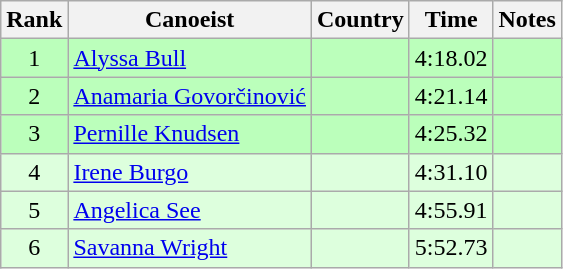<table class="wikitable" style="text-align:center">
<tr>
<th>Rank</th>
<th>Canoeist</th>
<th>Country</th>
<th>Time</th>
<th>Notes</th>
</tr>
<tr bgcolor=bbffbb>
<td>1</td>
<td align="left"><a href='#'>Alyssa Bull</a></td>
<td align="left"></td>
<td>4:18.02</td>
<td></td>
</tr>
<tr bgcolor=bbffbb>
<td>2</td>
<td align="left"><a href='#'>Anamaria Govorčinović</a></td>
<td align="left"></td>
<td>4:21.14</td>
<td></td>
</tr>
<tr bgcolor=bbffbb>
<td>3</td>
<td align="left"><a href='#'>Pernille Knudsen</a></td>
<td align="left"></td>
<td>4:25.32</td>
<td></td>
</tr>
<tr bgcolor=ddffdd>
<td>4</td>
<td align="left"><a href='#'>Irene Burgo</a></td>
<td align="left"></td>
<td>4:31.10</td>
<td></td>
</tr>
<tr bgcolor=ddffdd>
<td>5</td>
<td align="left"><a href='#'>Angelica See</a></td>
<td align="left"></td>
<td>4:55.91</td>
<td></td>
</tr>
<tr bgcolor=ddffdd>
<td>6</td>
<td align="left"><a href='#'>Savanna Wright</a></td>
<td align="left"></td>
<td>5:52.73</td>
<td></td>
</tr>
</table>
